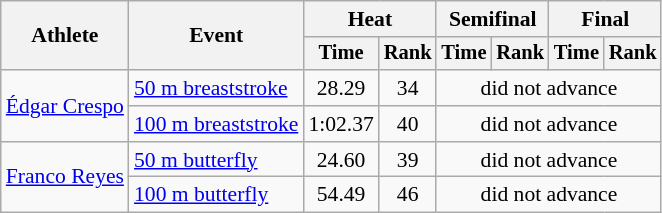<table class=wikitable style="font-size:90%">
<tr>
<th rowspan="2">Athlete</th>
<th rowspan="2">Event</th>
<th colspan="2">Heat</th>
<th colspan="2">Semifinal</th>
<th colspan="2">Final</th>
</tr>
<tr style="font-size:95%">
<th>Time</th>
<th>Rank</th>
<th>Time</th>
<th>Rank</th>
<th>Time</th>
<th>Rank</th>
</tr>
<tr align=center>
<td align=left rowspan=2><a href='#'>Édgar Crespo</a></td>
<td align=left><a href='#'>50 m breaststroke</a></td>
<td>28.29</td>
<td>34</td>
<td colspan=4>did not advance</td>
</tr>
<tr align=center>
<td align=left><a href='#'>100 m breaststroke</a></td>
<td>1:02.37</td>
<td>40</td>
<td colspan=4>did not advance</td>
</tr>
<tr align=center>
<td align=left rowspan=2><a href='#'>Franco Reyes</a></td>
<td align=left><a href='#'>50 m butterfly</a></td>
<td>24.60</td>
<td>39</td>
<td colspan=4>did not advance</td>
</tr>
<tr align=center>
<td align=left><a href='#'>100 m butterfly</a></td>
<td>54.49</td>
<td>46</td>
<td colspan=4>did not advance</td>
</tr>
</table>
